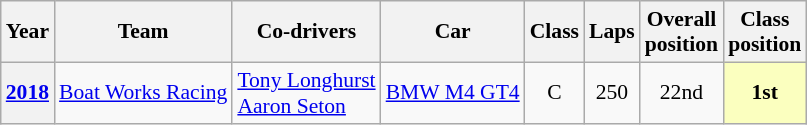<table class="wikitable" style="font-size:90%">
<tr>
<th>Year</th>
<th>Team</th>
<th>Co-drivers</th>
<th>Car</th>
<th>Class</th>
<th>Laps</th>
<th>Overall<br>position</th>
<th>Class<br>position</th>
</tr>
<tr align="center">
<th><a href='#'>2018</a></th>
<td align="left" nowrap> <a href='#'>Boat Works Racing</a></td>
<td align="left" nowrap> <a href='#'>Tony Longhurst</a><br> <a href='#'>Aaron Seton</a></td>
<td align="left" nowrap><a href='#'>BMW M4 GT4</a></td>
<td>C</td>
<td>250</td>
<td>22nd</td>
<td style="background:#fbffbf"><strong>1st</strong></td>
</tr>
</table>
